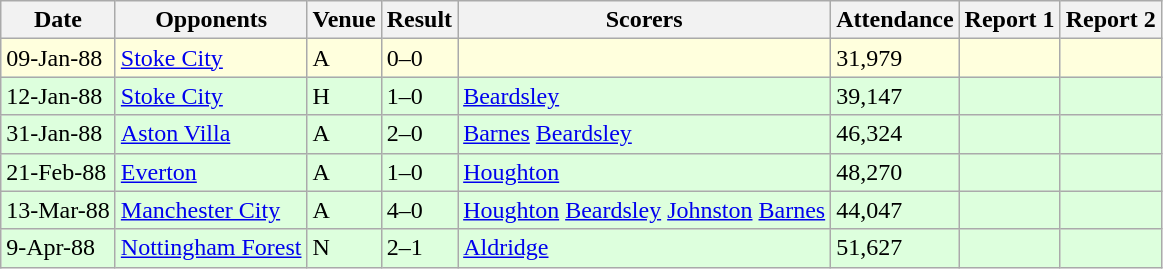<table class=wikitable>
<tr>
<th>Date</th>
<th>Opponents</th>
<th>Venue</th>
<th>Result</th>
<th>Scorers</th>
<th>Attendance</th>
<th>Report 1</th>
<th>Report 2</th>
</tr>
<tr bgcolor="#ffffdd">
<td>09-Jan-88</td>
<td><a href='#'>Stoke City</a></td>
<td>A</td>
<td>0–0</td>
<td></td>
<td>31,979</td>
<td></td>
<td></td>
</tr>
<tr bgcolor="#ddffdd">
<td>12-Jan-88</td>
<td><a href='#'>Stoke City</a></td>
<td>H</td>
<td>1–0</td>
<td><a href='#'>Beardsley</a> </td>
<td>39,147</td>
<td></td>
<td></td>
</tr>
<tr bgcolor="#ddffdd">
<td>31-Jan-88</td>
<td><a href='#'>Aston Villa</a></td>
<td>A</td>
<td>2–0</td>
<td><a href='#'>Barnes</a>  <a href='#'>Beardsley</a> </td>
<td>46,324</td>
<td></td>
<td></td>
</tr>
<tr bgcolor="#ddffdd">
<td>21-Feb-88</td>
<td><a href='#'>Everton</a></td>
<td>A</td>
<td>1–0</td>
<td><a href='#'>Houghton</a> </td>
<td>48,270</td>
<td></td>
<td></td>
</tr>
<tr bgcolor="#ddffdd">
<td>13-Mar-88</td>
<td><a href='#'>Manchester City</a></td>
<td>A</td>
<td>4–0</td>
<td><a href='#'>Houghton</a>  <a href='#'>Beardsley</a>  <a href='#'>Johnston</a>  <a href='#'>Barnes</a> </td>
<td>44,047</td>
<td></td>
<td></td>
</tr>
<tr bgcolor="#ddffdd">
<td>9-Apr-88</td>
<td><a href='#'>Nottingham Forest</a></td>
<td>N</td>
<td>2–1</td>
<td><a href='#'>Aldridge</a> </td>
<td>51,627</td>
<td></td>
<td></td>
</tr>
</table>
